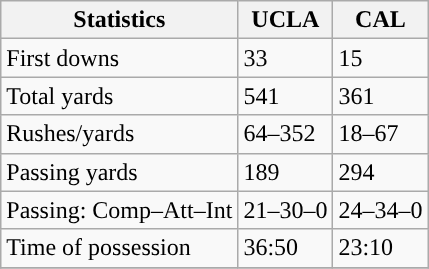<table class="wikitable" style="float: left;">
<tr>
<th>Statistics</th>
<th>UCLA</th>
<th>CAL</th>
</tr>
<tr>
<td>First downs</td>
<td>33</td>
<td>15</td>
</tr>
<tr>
<td>Total yards</td>
<td>541</td>
<td>361</td>
</tr>
<tr>
<td>Rushes/yards</td>
<td>64–352</td>
<td>18–67</td>
</tr>
<tr>
<td>Passing yards</td>
<td>189</td>
<td>294</td>
</tr>
<tr>
<td>Passing: Comp–Att–Int</td>
<td>21–30–0</td>
<td>24–34–0</td>
</tr>
<tr>
<td>Time of possession</td>
<td>36:50</td>
<td>23:10</td>
</tr>
<tr>
</tr>
</table>
